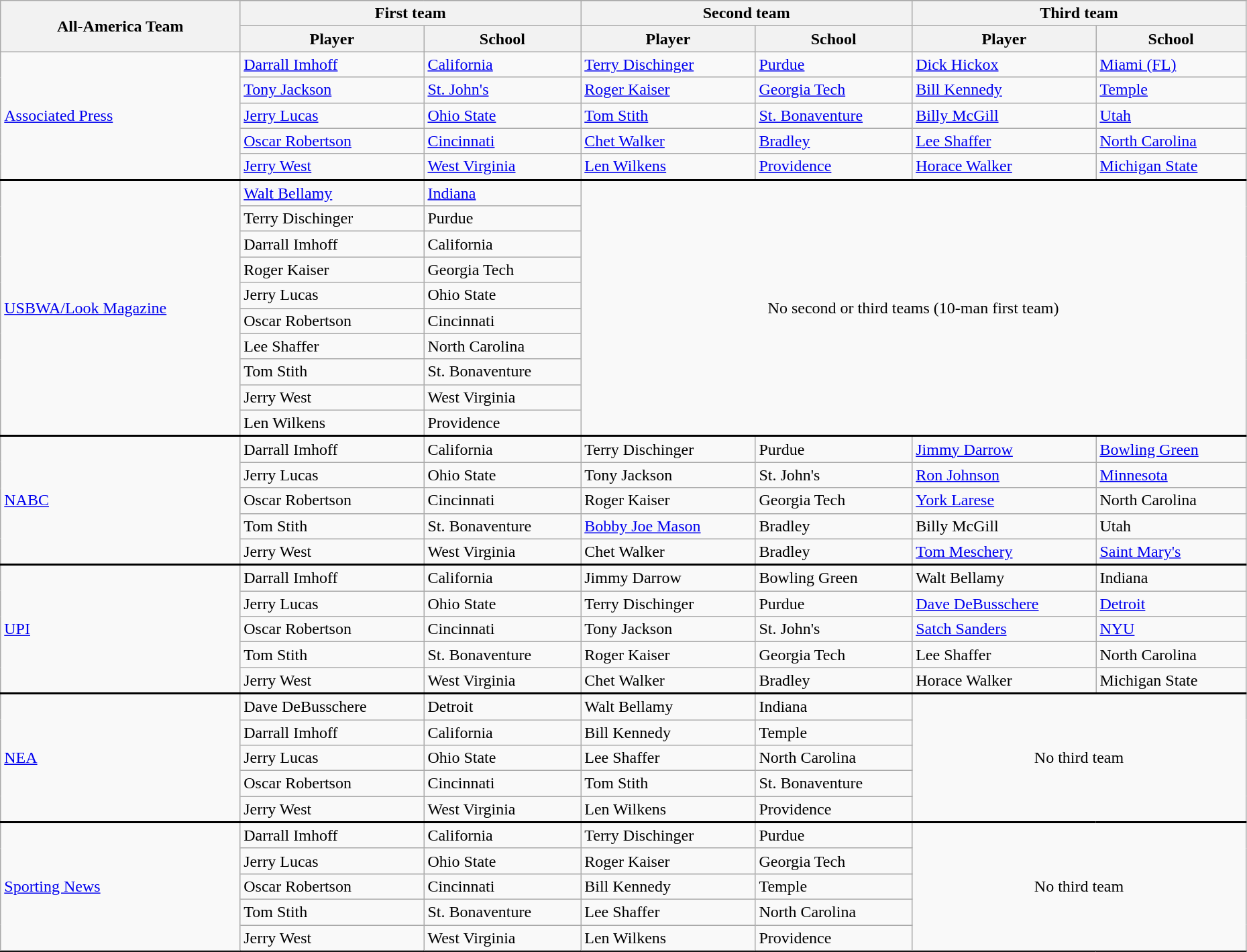<table class="wikitable" style="width:98%;">
<tr>
<th rowspan=3>All-America Team</th>
</tr>
<tr>
<th colspan=2>First team</th>
<th colspan=2>Second team</th>
<th colspan=2>Third team</th>
</tr>
<tr>
<th>Player</th>
<th>School</th>
<th>Player</th>
<th>School</th>
<th>Player</th>
<th>School</th>
</tr>
<tr>
<td rowspan=5><a href='#'>Associated Press</a></td>
<td><a href='#'>Darrall Imhoff</a></td>
<td><a href='#'>California</a></td>
<td><a href='#'>Terry Dischinger</a></td>
<td><a href='#'>Purdue</a></td>
<td><a href='#'>Dick Hickox</a></td>
<td><a href='#'>Miami (FL)</a></td>
</tr>
<tr>
<td><a href='#'>Tony Jackson</a></td>
<td><a href='#'>St. John's</a></td>
<td><a href='#'>Roger Kaiser</a></td>
<td><a href='#'>Georgia Tech</a></td>
<td><a href='#'>Bill Kennedy</a></td>
<td><a href='#'>Temple</a></td>
</tr>
<tr>
<td><a href='#'>Jerry Lucas</a></td>
<td><a href='#'>Ohio State</a></td>
<td><a href='#'>Tom Stith</a></td>
<td><a href='#'>St. Bonaventure</a></td>
<td><a href='#'>Billy McGill</a></td>
<td><a href='#'>Utah</a></td>
</tr>
<tr>
<td><a href='#'>Oscar Robertson</a></td>
<td><a href='#'>Cincinnati</a></td>
<td><a href='#'>Chet Walker</a></td>
<td><a href='#'>Bradley</a></td>
<td><a href='#'>Lee Shaffer</a></td>
<td><a href='#'>North Carolina</a></td>
</tr>
<tr>
<td><a href='#'>Jerry West</a></td>
<td><a href='#'>West Virginia</a></td>
<td><a href='#'>Len Wilkens</a></td>
<td><a href='#'>Providence</a></td>
<td><a href='#'>Horace Walker</a></td>
<td><a href='#'>Michigan State</a></td>
</tr>
<tr style = "border-top:2px solid black;">
<td rowspan=10><a href='#'>USBWA/Look Magazine</a></td>
<td><a href='#'>Walt Bellamy</a></td>
<td><a href='#'>Indiana</a></td>
<td rowspan=10 colspan=6 align=center>No second or third teams (10-man first team)</td>
</tr>
<tr>
<td>Terry Dischinger</td>
<td>Purdue</td>
</tr>
<tr>
<td>Darrall Imhoff</td>
<td>California</td>
</tr>
<tr>
<td>Roger Kaiser</td>
<td>Georgia Tech</td>
</tr>
<tr>
<td>Jerry Lucas</td>
<td>Ohio State</td>
</tr>
<tr>
<td>Oscar Robertson</td>
<td>Cincinnati</td>
</tr>
<tr>
<td>Lee Shaffer</td>
<td>North Carolina</td>
</tr>
<tr>
<td>Tom Stith</td>
<td>St. Bonaventure</td>
</tr>
<tr>
<td>Jerry West</td>
<td>West Virginia</td>
</tr>
<tr>
<td>Len Wilkens</td>
<td>Providence</td>
</tr>
<tr style = "border-top:2px solid black;">
<td rowspan=5><a href='#'>NABC</a></td>
<td>Darrall Imhoff</td>
<td>California</td>
<td>Terry Dischinger</td>
<td>Purdue</td>
<td><a href='#'>Jimmy Darrow</a></td>
<td><a href='#'>Bowling Green</a></td>
</tr>
<tr>
<td>Jerry Lucas</td>
<td>Ohio State</td>
<td>Tony Jackson</td>
<td>St. John's</td>
<td><a href='#'>Ron Johnson</a></td>
<td><a href='#'>Minnesota</a></td>
</tr>
<tr>
<td>Oscar Robertson</td>
<td>Cincinnati</td>
<td>Roger Kaiser</td>
<td>Georgia Tech</td>
<td><a href='#'>York Larese</a></td>
<td>North Carolina</td>
</tr>
<tr>
<td>Tom Stith</td>
<td>St. Bonaventure</td>
<td><a href='#'>Bobby Joe Mason</a></td>
<td>Bradley</td>
<td>Billy McGill</td>
<td>Utah</td>
</tr>
<tr>
<td>Jerry West</td>
<td>West Virginia</td>
<td>Chet Walker</td>
<td>Bradley</td>
<td><a href='#'>Tom Meschery</a></td>
<td><a href='#'>Saint Mary's</a></td>
</tr>
<tr style = "border-top:2px solid black;">
<td rowspan=5><a href='#'>UPI</a></td>
<td>Darrall Imhoff</td>
<td>California</td>
<td>Jimmy Darrow</td>
<td>Bowling Green</td>
<td>Walt Bellamy</td>
<td>Indiana</td>
</tr>
<tr>
<td>Jerry Lucas</td>
<td>Ohio State</td>
<td>Terry Dischinger</td>
<td>Purdue</td>
<td><a href='#'>Dave DeBusschere</a></td>
<td><a href='#'>Detroit</a></td>
</tr>
<tr>
<td>Oscar Robertson</td>
<td>Cincinnati</td>
<td>Tony Jackson</td>
<td>St. John's</td>
<td><a href='#'>Satch Sanders</a></td>
<td><a href='#'>NYU</a></td>
</tr>
<tr>
<td>Tom Stith</td>
<td>St. Bonaventure</td>
<td>Roger Kaiser</td>
<td>Georgia Tech</td>
<td>Lee Shaffer</td>
<td>North Carolina</td>
</tr>
<tr>
<td>Jerry West</td>
<td>West Virginia</td>
<td>Chet Walker</td>
<td>Bradley</td>
<td>Horace Walker</td>
<td>Michigan State</td>
</tr>
<tr style = "border-top:2px solid black;">
<td rowspan=5><a href='#'>NEA</a></td>
<td>Dave DeBusschere</td>
<td>Detroit</td>
<td>Walt Bellamy</td>
<td>Indiana</td>
<td rowspan=5 colspan=3 align=center>No third team</td>
</tr>
<tr>
<td>Darrall Imhoff</td>
<td>California</td>
<td>Bill Kennedy</td>
<td>Temple</td>
</tr>
<tr>
<td>Jerry Lucas</td>
<td>Ohio State</td>
<td>Lee Shaffer</td>
<td>North Carolina</td>
</tr>
<tr>
<td>Oscar Robertson</td>
<td>Cincinnati</td>
<td>Tom Stith</td>
<td>St. Bonaventure</td>
</tr>
<tr>
<td>Jerry West</td>
<td>West Virginia</td>
<td>Len Wilkens</td>
<td>Providence</td>
</tr>
<tr style = "border-top:2px solid black;">
<td rowspan=5><a href='#'>Sporting News</a></td>
<td>Darrall Imhoff</td>
<td>California</td>
<td>Terry Dischinger</td>
<td>Purdue</td>
<td rowspan=5 colspan=3 align=center>No third team</td>
</tr>
<tr>
<td>Jerry Lucas</td>
<td>Ohio State</td>
<td>Roger Kaiser</td>
<td>Georgia Tech</td>
</tr>
<tr>
<td>Oscar Robertson</td>
<td>Cincinnati</td>
<td>Bill Kennedy</td>
<td>Temple</td>
</tr>
<tr>
<td>Tom Stith</td>
<td>St. Bonaventure</td>
<td>Lee Shaffer</td>
<td>North Carolina</td>
</tr>
<tr>
<td>Jerry West</td>
<td>West Virginia</td>
<td>Len Wilkens</td>
<td>Providence</td>
</tr>
<tr style = "border-top:2px solid black;">
</tr>
</table>
